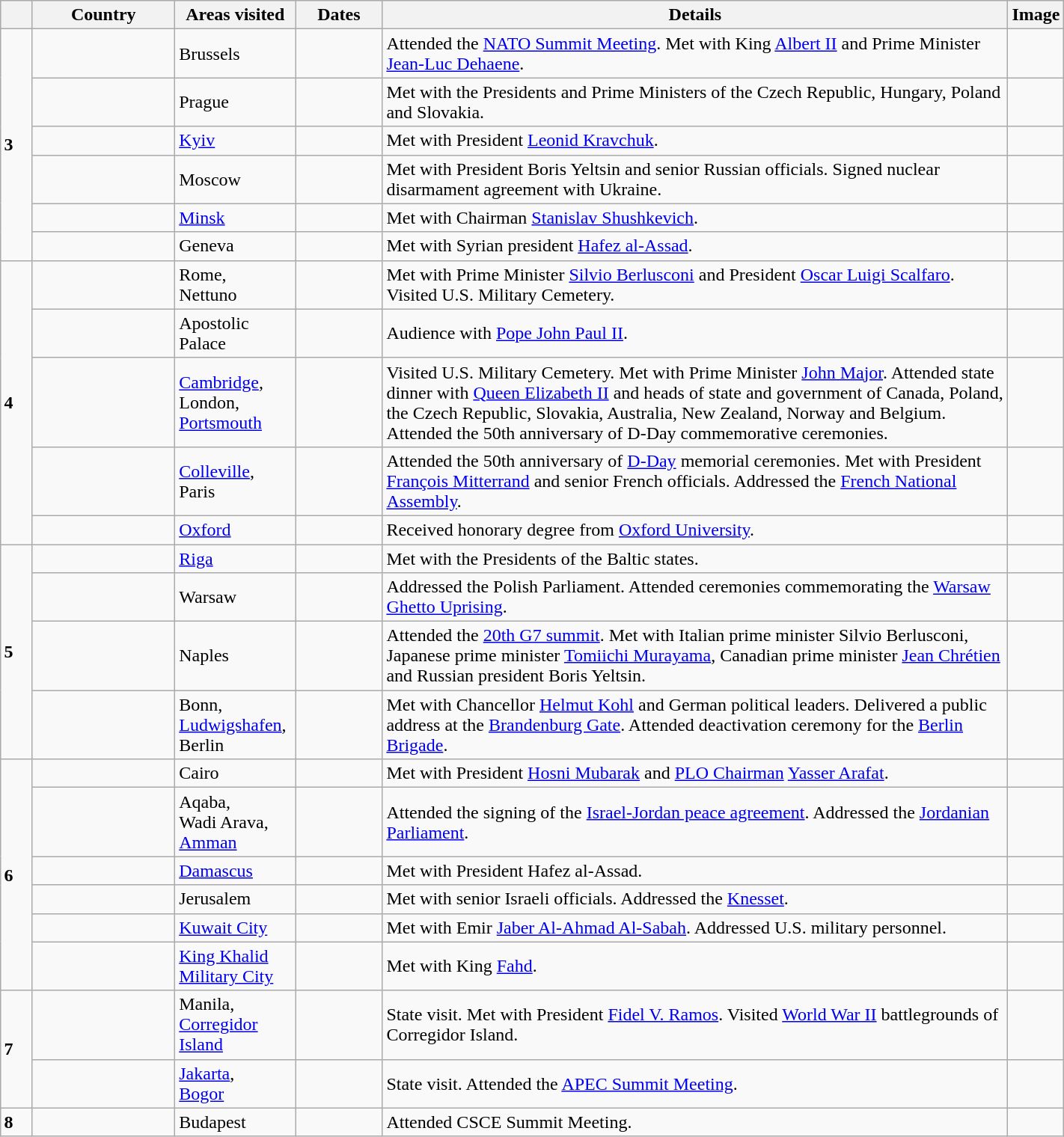<table class="wikitable sortable" border="1" style="margin: 1em auto 1em auto">
<tr>
<th style="width: 3%;"></th>
<th width=120>Country</th>
<th width=100>Areas visited</th>
<th width=70>Dates</th>
<th width=550>Details</th>
<th>Image</th>
</tr>
<tr>
<td rowspan=6><strong>3</strong></td>
<td></td>
<td>Brussels</td>
<td></td>
<td>Attended the <a href='#'>NATO Summit Meeting</a>. Met with King <a href='#'>Albert II</a> and Prime Minister <a href='#'>Jean-Luc Dehaene</a>.</td>
<td></td>
</tr>
<tr>
<td></td>
<td>Prague</td>
<td></td>
<td>Met with the Presidents and Prime Ministers of the Czech Republic, Hungary, Poland and Slovakia.</td>
<td></td>
</tr>
<tr>
<td></td>
<td><a href='#'>Kyiv</a></td>
<td></td>
<td>Met with President <a href='#'>Leonid Kravchuk</a>.</td>
<td></td>
</tr>
<tr>
<td></td>
<td>Moscow</td>
<td></td>
<td>Met with President Boris Yeltsin and senior Russian officials. Signed nuclear disarmament agreement with Ukraine.</td>
<td></td>
</tr>
<tr>
<td></td>
<td><a href='#'>Minsk</a></td>
<td></td>
<td>Met with Chairman <a href='#'>Stanislav Shushkevich</a>.</td>
<td></td>
</tr>
<tr>
<td></td>
<td>Geneva</td>
<td></td>
<td>Met with Syrian president <a href='#'>Hafez al-Assad</a>.</td>
<td></td>
</tr>
<tr>
<td rowspan=5><strong>4</strong></td>
<td></td>
<td>Rome,<br>Nettuno</td>
<td></td>
<td>Met with Prime Minister <a href='#'>Silvio Berlusconi</a> and President <a href='#'>Oscar Luigi Scalfaro</a>. Visited U.S. Military Cemetery.</td>
<td></td>
</tr>
<tr>
<td></td>
<td>Apostolic Palace</td>
<td></td>
<td>Audience with <a href='#'>Pope John Paul II</a>.</td>
<td></td>
</tr>
<tr>
<td></td>
<td><a href='#'>Cambridge</a>,<br>London,<br><a href='#'>Portsmouth</a></td>
<td></td>
<td>Visited U.S. Military Cemetery. Met with Prime Minister <a href='#'>John Major</a>. Attended state dinner with <a href='#'>Queen Elizabeth II</a> and heads of state and government of Canada, Poland, the Czech Republic, Slovakia, Australia, New Zealand, Norway and Belgium. Attended the 50th anniversary of D-Day commemorative ceremonies.</td>
<td></td>
</tr>
<tr>
<td></td>
<td><a href='#'>Colleville</a>,<br>Paris</td>
<td></td>
<td>Attended the 50th anniversary of <a href='#'>D-Day</a> memorial ceremonies. Met with President <a href='#'>François Mitterrand</a> and senior French officials. Addressed the <a href='#'>French National Assembly</a>.</td>
<td></td>
</tr>
<tr>
<td></td>
<td><a href='#'>Oxford</a></td>
<td></td>
<td>Received honorary degree from <a href='#'>Oxford University</a>.</td>
<td></td>
</tr>
<tr>
<td rowspan=4><strong>5</strong></td>
<td></td>
<td><a href='#'>Riga</a></td>
<td></td>
<td>Met with the Presidents of the Baltic states.</td>
<td></td>
</tr>
<tr>
<td></td>
<td>Warsaw</td>
<td></td>
<td>Addressed the Polish Parliament. Attended ceremonies commemorating the <a href='#'>Warsaw Ghetto Uprising</a>.</td>
<td></td>
</tr>
<tr>
<td></td>
<td>Naples</td>
<td></td>
<td>Attended the <a href='#'>20th G7 summit</a>. Met with Italian prime minister Silvio Berlusconi, Japanese prime minister <a href='#'>Tomiichi Murayama</a>, Canadian prime minister <a href='#'>Jean Chrétien</a> and Russian president Boris Yeltsin.</td>
<td></td>
</tr>
<tr>
<td></td>
<td>Bonn,<br><a href='#'>Ludwigshafen</a>,<br>Berlin</td>
<td></td>
<td>Met with Chancellor <a href='#'>Helmut Kohl</a> and German political leaders. Delivered a public address at the <a href='#'>Brandenburg Gate</a>. Attended deactivation ceremony for the <a href='#'>Berlin Brigade</a>.</td>
<td></td>
</tr>
<tr>
<td rowspan=6><strong>6</strong></td>
<td></td>
<td>Cairo</td>
<td></td>
<td>Met with President <a href='#'>Hosni Mubarak</a> and <a href='#'>PLO Chairman</a> <a href='#'>Yasser Arafat</a>.</td>
<td></td>
</tr>
<tr>
<td></td>
<td>Aqaba,<br>Wadi Arava,<br><a href='#'>Amman</a></td>
<td></td>
<td>Attended the signing of the <a href='#'>Israel-Jordan peace agreement</a>. Addressed the <a href='#'>Jordanian Parliament</a>.</td>
<td></td>
</tr>
<tr>
<td></td>
<td><a href='#'>Damascus</a></td>
<td></td>
<td>Met with President Hafez al-Assad.</td>
<td></td>
</tr>
<tr>
<td></td>
<td>Jerusalem</td>
<td></td>
<td>Met with senior Israeli officials. Addressed the <a href='#'>Knesset</a>.</td>
<td></td>
</tr>
<tr>
<td></td>
<td><a href='#'>Kuwait City</a></td>
<td></td>
<td>Met with Emir <a href='#'>Jaber Al-Ahmad Al-Sabah</a>. Addressed U.S. military personnel.</td>
<td></td>
</tr>
<tr>
<td></td>
<td><a href='#'>King Khalid Military City</a></td>
<td></td>
<td>Met with King <a href='#'>Fahd</a>.</td>
<td></td>
</tr>
<tr>
<td rowspan=2><strong>7</strong></td>
<td></td>
<td>Manila,<br><a href='#'>Corregidor Island</a></td>
<td></td>
<td>State visit. Met with President <a href='#'>Fidel V. Ramos</a>. Visited <a href='#'>World War II</a> battlegrounds of Corregidor Island.</td>
<td></td>
</tr>
<tr>
<td></td>
<td><a href='#'>Jakarta</a>,<br><a href='#'>Bogor</a></td>
<td></td>
<td>State visit. Attended the <a href='#'>APEC Summit Meeting</a>.</td>
<td></td>
</tr>
<tr>
<td><strong>8</strong></td>
<td></td>
<td>Budapest</td>
<td></td>
<td>Attended CSCE Summit Meeting.</td>
<td></td>
</tr>
</table>
